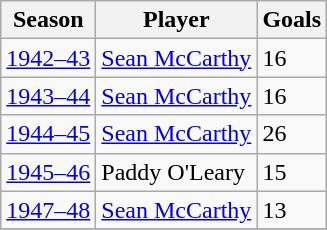<table class="wikitable">
<tr>
<th>Season</th>
<th>Player</th>
<th>Goals</th>
</tr>
<tr>
<td><a href='#'>1942–43</a></td>
<td>  <a href='#'>Sean McCarthy</a></td>
<td>16</td>
</tr>
<tr>
<td><a href='#'>1943–44</a></td>
<td>   <a href='#'>Sean McCarthy</a></td>
<td>16</td>
</tr>
<tr>
<td><a href='#'>1944–45</a></td>
<td>  <a href='#'>Sean McCarthy</a></td>
<td>26</td>
</tr>
<tr>
<td><a href='#'>1945–46</a></td>
<td>Paddy O'Leary</td>
<td>15</td>
</tr>
<tr>
<td><a href='#'>1947–48</a></td>
<td> <a href='#'>Sean McCarthy</a></td>
<td>13</td>
</tr>
<tr>
</tr>
</table>
